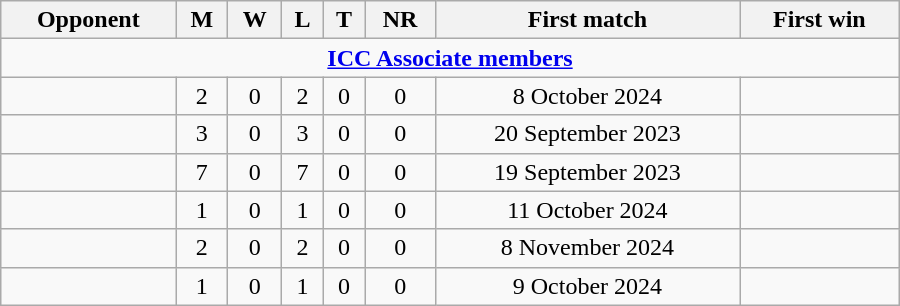<table class="wikitable" style="text-align: center; width: 600px;">
<tr>
<th>Opponent</th>
<th>M</th>
<th>W</th>
<th>L</th>
<th>T</th>
<th>NR</th>
<th>First match</th>
<th>First win</th>
</tr>
<tr>
<td colspan="8" style="text-align: center;"><strong><a href='#'>ICC Associate members</a></strong></td>
</tr>
<tr>
<td align=left></td>
<td>2</td>
<td>0</td>
<td>2</td>
<td>0</td>
<td>0</td>
<td>8 October 2024</td>
<td></td>
</tr>
<tr>
<td align=left></td>
<td>3</td>
<td>0</td>
<td>3</td>
<td>0</td>
<td>0</td>
<td>20 September 2023</td>
<td></td>
</tr>
<tr>
<td align=left></td>
<td>7</td>
<td>0</td>
<td>7</td>
<td>0</td>
<td>0</td>
<td>19 September 2023</td>
<td></td>
</tr>
<tr>
<td align=left></td>
<td>1</td>
<td>0</td>
<td>1</td>
<td>0</td>
<td>0</td>
<td>11 October 2024</td>
<td></td>
</tr>
<tr>
<td align=left></td>
<td>2</td>
<td>0</td>
<td>2</td>
<td>0</td>
<td>0</td>
<td>8 November 2024</td>
<td></td>
</tr>
<tr>
<td align=left></td>
<td>1</td>
<td>0</td>
<td>1</td>
<td>0</td>
<td>0</td>
<td>9 October 2024</td>
<td></td>
</tr>
</table>
